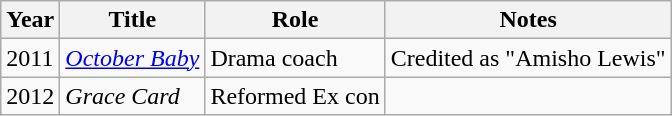<table class="wikitable">
<tr>
<th>Year</th>
<th>Title</th>
<th>Role</th>
<th>Notes</th>
</tr>
<tr>
<td>2011</td>
<td><em><a href='#'>October Baby</a></em></td>
<td>Drama coach</td>
<td>Credited as "Amisho Lewis"</td>
</tr>
<tr>
<td>2012</td>
<td><em>Grace Card</em></td>
<td>Reformed Ex con</td>
<td></td>
</tr>
</table>
